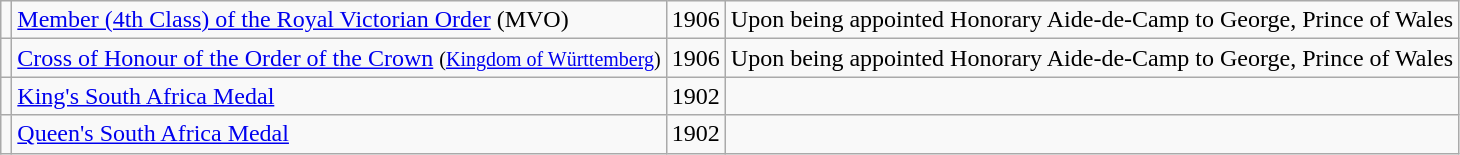<table class="wikitable">
<tr>
<td></td>
<td><a href='#'>Member (4th Class) of the Royal Victorian Order</a> (MVO)</td>
<td>1906</td>
<td>Upon being appointed Honorary Aide-de-Camp to George, Prince of Wales</td>
</tr>
<tr>
<td></td>
<td><a href='#'>Cross of Honour of the Order of the Crown</a> <small>(<a href='#'>Kingdom of Württemberg</a>)</small></td>
<td>1906</td>
<td>Upon being appointed Honorary Aide-de-Camp to George, Prince of Wales</td>
</tr>
<tr>
<td></td>
<td><a href='#'>King's South Africa Medal</a></td>
<td>1902</td>
<td></td>
</tr>
<tr>
<td></td>
<td><a href='#'>Queen's South Africa Medal</a></td>
<td>1902</td>
<td></td>
</tr>
</table>
